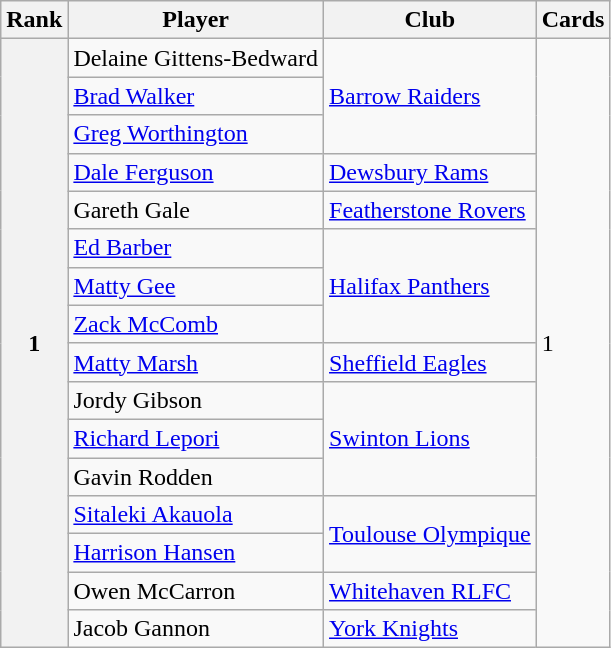<table class="wikitable sortable" style="text-align:left">
<tr>
<th>Rank</th>
<th>Player</th>
<th>Club</th>
<th> Cards</th>
</tr>
<tr>
<th rowspan="16">1</th>
<td> Delaine Gittens-Bedward</td>
<td rowspan="3"> <a href='#'>Barrow Raiders</a></td>
<td rowspan="16">1</td>
</tr>
<tr>
<td> <a href='#'>Brad Walker</a></td>
</tr>
<tr>
<td> <a href='#'>Greg Worthington</a></td>
</tr>
<tr>
<td> <a href='#'>Dale Ferguson</a></td>
<td> <a href='#'>Dewsbury Rams</a></td>
</tr>
<tr>
<td> Gareth Gale</td>
<td> <a href='#'>Featherstone Rovers</a></td>
</tr>
<tr>
<td> <a href='#'>Ed Barber</a></td>
<td rowspan="3"> <a href='#'>Halifax Panthers</a></td>
</tr>
<tr>
<td> <a href='#'>Matty Gee</a></td>
</tr>
<tr>
<td> <a href='#'>Zack McComb</a></td>
</tr>
<tr>
<td> <a href='#'>Matty Marsh</a></td>
<td> <a href='#'>Sheffield Eagles</a></td>
</tr>
<tr>
<td> Jordy Gibson</td>
<td rowspan="3"> <a href='#'>Swinton Lions</a></td>
</tr>
<tr>
<td> <a href='#'>Richard Lepori</a></td>
</tr>
<tr>
<td> Gavin Rodden</td>
</tr>
<tr>
<td> <a href='#'>Sitaleki Akauola</a></td>
<td rowspan="2"> <a href='#'>Toulouse Olympique</a></td>
</tr>
<tr>
<td> <a href='#'>Harrison Hansen</a></td>
</tr>
<tr>
<td> Owen McCarron</td>
<td> <a href='#'>Whitehaven RLFC</a></td>
</tr>
<tr>
<td> Jacob Gannon</td>
<td> <a href='#'>York Knights</a></td>
</tr>
</table>
